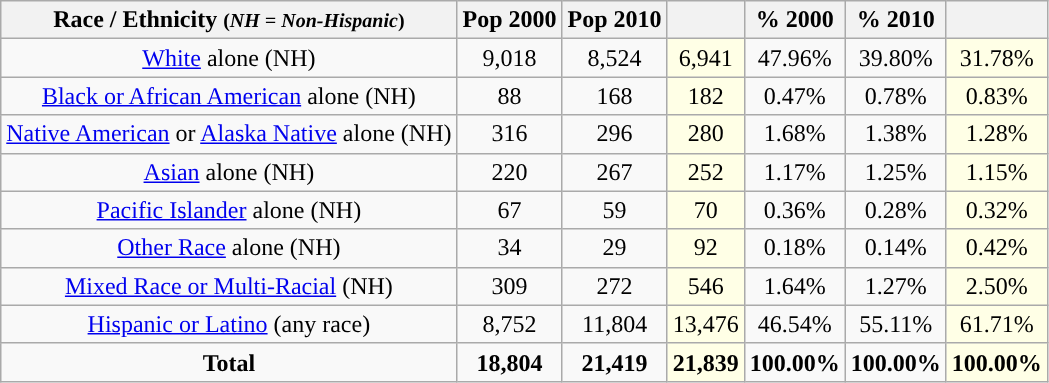<table class="wikitable" style="text-align:center;">
<tr>
<th>Race / Ethnicity <small>(<em>NH = Non-Hispanic</em>)</small></th>
<th>Pop 2000</th>
<th>Pop 2010</th>
<th></th>
<th>% 2000</th>
<th>% 2010</th>
<th></th>
</tr>
<tr>
<td><a href='#'>White</a> alone (NH)</td>
<td>9,018</td>
<td>8,524</td>
<td style='background: #ffffe6;'>6,941</td>
<td>47.96%</td>
<td>39.80%</td>
<td style='background: #ffffe6;'>31.78%</td>
</tr>
<tr>
<td><a href='#'>Black or African American</a> alone (NH)</td>
<td>88</td>
<td>168</td>
<td style='background: #ffffe6;'>182</td>
<td>0.47%</td>
<td>0.78%</td>
<td style='background: #ffffe6;'>0.83%</td>
</tr>
<tr>
<td><a href='#'>Native American</a> or <a href='#'>Alaska Native</a> alone (NH)</td>
<td>316</td>
<td>296</td>
<td style='background: #ffffe6;'>280</td>
<td>1.68%</td>
<td>1.38%</td>
<td style='background: #ffffe6;'>1.28%</td>
</tr>
<tr>
<td><a href='#'>Asian</a> alone (NH)</td>
<td>220</td>
<td>267</td>
<td style='background: #ffffe6;'>252</td>
<td>1.17%</td>
<td>1.25%</td>
<td style='background: #ffffe6;'>1.15%</td>
</tr>
<tr>
<td><a href='#'>Pacific Islander</a> alone (NH)</td>
<td>67</td>
<td>59</td>
<td style='background: #ffffe6;'>70</td>
<td>0.36%</td>
<td>0.28%</td>
<td style='background: #ffffe6;'>0.32%</td>
</tr>
<tr>
<td><a href='#'>Other Race</a> alone (NH)</td>
<td>34</td>
<td>29</td>
<td style='background: #ffffe6;'>92</td>
<td>0.18%</td>
<td>0.14%</td>
<td style='background: #ffffe6;'>0.42%</td>
</tr>
<tr>
<td><a href='#'>Mixed Race or Multi-Racial</a> (NH)</td>
<td>309</td>
<td>272</td>
<td style='background: #ffffe6;'>546</td>
<td>1.64%</td>
<td>1.27%</td>
<td style='background: #ffffe6;'>2.50%</td>
</tr>
<tr>
<td><a href='#'>Hispanic or Latino</a> (any race)</td>
<td>8,752</td>
<td>11,804</td>
<td style='background: #ffffe6;'>13,476</td>
<td>46.54%</td>
<td>55.11%</td>
<td style='background: #ffffe6;'>61.71%</td>
</tr>
<tr>
<td><strong>Total</strong></td>
<td><strong>18,804</strong></td>
<td><strong>21,419</strong></td>
<td style='background: #ffffe6;'><strong>21,839</strong></td>
<td><strong>100.00%</strong></td>
<td><strong>100.00%</strong></td>
<td style='background: #ffffe6;'><strong>100.00%</strong></td>
</tr>
</table>
